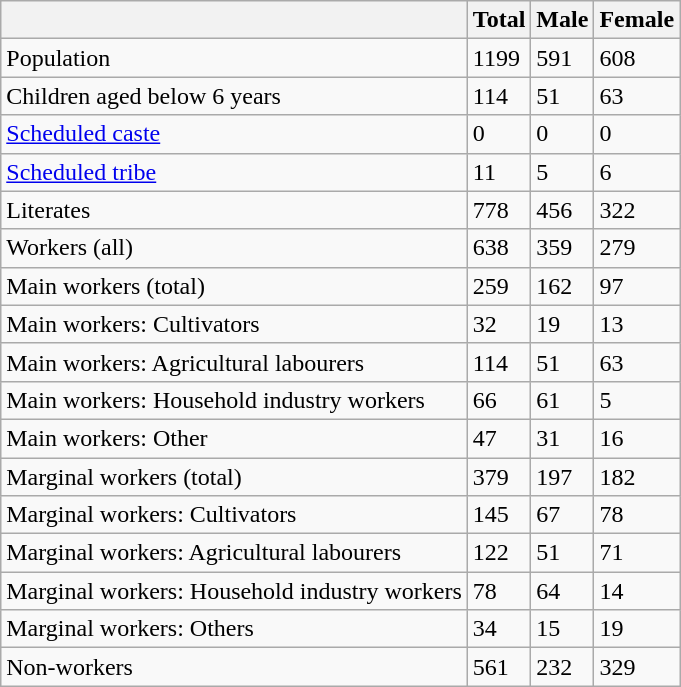<table class="wikitable sortable">
<tr>
<th></th>
<th>Total</th>
<th>Male</th>
<th>Female</th>
</tr>
<tr>
<td>Population</td>
<td>1199</td>
<td>591</td>
<td>608</td>
</tr>
<tr>
<td>Children aged below 6 years</td>
<td>114</td>
<td>51</td>
<td>63</td>
</tr>
<tr>
<td><a href='#'>Scheduled caste</a></td>
<td>0</td>
<td>0</td>
<td>0</td>
</tr>
<tr>
<td><a href='#'>Scheduled tribe</a></td>
<td>11</td>
<td>5</td>
<td>6</td>
</tr>
<tr>
<td>Literates</td>
<td>778</td>
<td>456</td>
<td>322</td>
</tr>
<tr>
<td>Workers (all)</td>
<td>638</td>
<td>359</td>
<td>279</td>
</tr>
<tr>
<td>Main workers (total)</td>
<td>259</td>
<td>162</td>
<td>97</td>
</tr>
<tr>
<td>Main workers: Cultivators</td>
<td>32</td>
<td>19</td>
<td>13</td>
</tr>
<tr>
<td>Main workers: Agricultural labourers</td>
<td>114</td>
<td>51</td>
<td>63</td>
</tr>
<tr>
<td>Main workers: Household industry workers</td>
<td>66</td>
<td>61</td>
<td>5</td>
</tr>
<tr>
<td>Main workers: Other</td>
<td>47</td>
<td>31</td>
<td>16</td>
</tr>
<tr>
<td>Marginal workers (total)</td>
<td>379</td>
<td>197</td>
<td>182</td>
</tr>
<tr>
<td>Marginal workers: Cultivators</td>
<td>145</td>
<td>67</td>
<td>78</td>
</tr>
<tr>
<td>Marginal workers: Agricultural labourers</td>
<td>122</td>
<td>51</td>
<td>71</td>
</tr>
<tr>
<td>Marginal workers: Household industry workers</td>
<td>78</td>
<td>64</td>
<td>14</td>
</tr>
<tr>
<td>Marginal workers: Others</td>
<td>34</td>
<td>15</td>
<td>19</td>
</tr>
<tr>
<td>Non-workers</td>
<td>561</td>
<td>232</td>
<td>329</td>
</tr>
</table>
